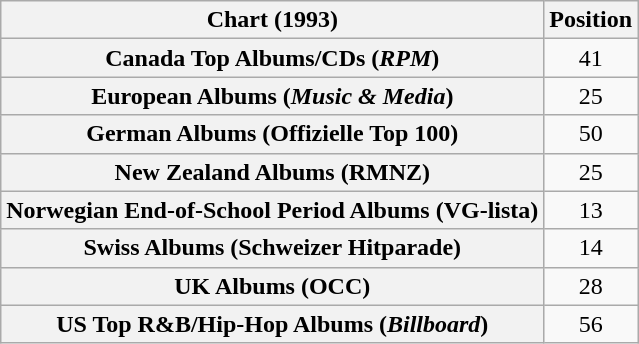<table class="wikitable sortable plainrowheaders" style="text-align:center">
<tr>
<th scope="col">Chart (1993)</th>
<th scope="col">Position</th>
</tr>
<tr>
<th scope="row">Canada Top Albums/CDs (<em>RPM</em>)</th>
<td>41</td>
</tr>
<tr>
<th scope="row">European Albums (<em>Music & Media</em>)</th>
<td>25</td>
</tr>
<tr>
<th scope="row">German Albums (Offizielle Top 100)</th>
<td>50</td>
</tr>
<tr>
<th scope="row">New Zealand Albums (RMNZ)</th>
<td>25</td>
</tr>
<tr>
<th scope="row">Norwegian End-of-School Period Albums (VG-lista)</th>
<td>13</td>
</tr>
<tr>
<th scope="row">Swiss Albums (Schweizer Hitparade)</th>
<td>14</td>
</tr>
<tr>
<th scope="row">UK Albums (OCC)</th>
<td>28</td>
</tr>
<tr>
<th scope="row">US Top R&B/Hip-Hop Albums (<em>Billboard</em>)</th>
<td>56</td>
</tr>
</table>
